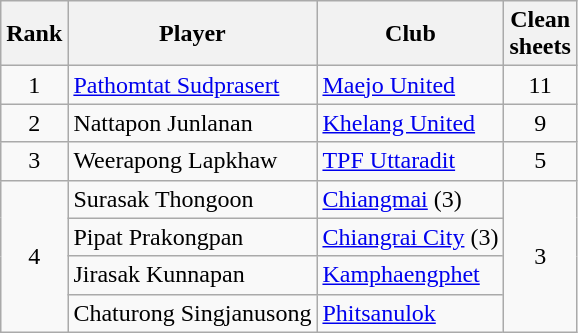<table class="wikitable" style="text-align:center">
<tr>
<th>Rank</th>
<th>Player</th>
<th>Club</th>
<th>Clean<br>sheets</th>
</tr>
<tr>
<td>1</td>
<td align="left"> <a href='#'>Pathomtat Sudprasert</a></td>
<td align="left"><a href='#'>Maejo United</a></td>
<td>11</td>
</tr>
<tr>
<td>2</td>
<td align="left"> Nattapon Junlanan</td>
<td align="left"><a href='#'>Khelang United</a></td>
<td>9</td>
</tr>
<tr>
<td>3</td>
<td align="left"> Weerapong Lapkhaw</td>
<td align="left"><a href='#'>TPF Uttaradit</a></td>
<td>5</td>
</tr>
<tr>
<td rowspan="4">4</td>
<td align="left"> Surasak Thongoon</td>
<td align="left"><a href='#'>Chiangmai</a> (3)</td>
<td rowspan="4">3</td>
</tr>
<tr>
<td align="left"> Pipat Prakongpan</td>
<td align="left"><a href='#'>Chiangrai City</a> (3)</td>
</tr>
<tr>
<td align="left"> Jirasak Kunnapan</td>
<td align="left"><a href='#'>Kamphaengphet</a></td>
</tr>
<tr>
<td align="left"> Chaturong Singjanusong</td>
<td align="left"><a href='#'>Phitsanulok</a></td>
</tr>
</table>
